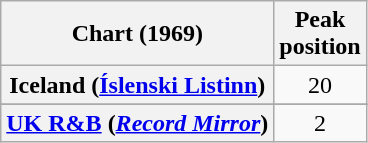<table class="wikitable sortable plainrowheaders" style="text-align:center">
<tr>
<th>Chart (1969)</th>
<th>Peak<br>position</th>
</tr>
<tr>
<th scope="row">Iceland (<a href='#'>Íslenski Listinn</a>)</th>
<td>20</td>
</tr>
<tr>
</tr>
<tr>
<th scope="row"><a href='#'>UK R&B</a> (<em><a href='#'>Record Mirror</a></em>)</th>
<td>2</td>
</tr>
</table>
